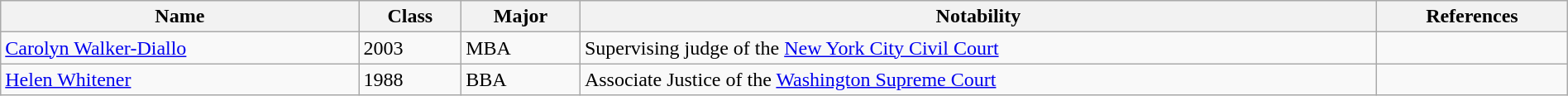<table class="wikitable" style="width:100%;">
<tr>
<th>Name</th>
<th>Class</th>
<th>Major</th>
<th>Notability</th>
<th>References</th>
</tr>
<tr>
<td><a href='#'>Carolyn Walker-Diallo</a></td>
<td>2003</td>
<td>MBA</td>
<td>Supervising judge of the <a href='#'>New York City Civil Court</a></td>
<td></td>
</tr>
<tr>
<td><a href='#'>Helen Whitener</a></td>
<td>1988</td>
<td>BBA</td>
<td>Associate Justice of the <a href='#'>Washington Supreme Court</a></td>
<td></td>
</tr>
</table>
